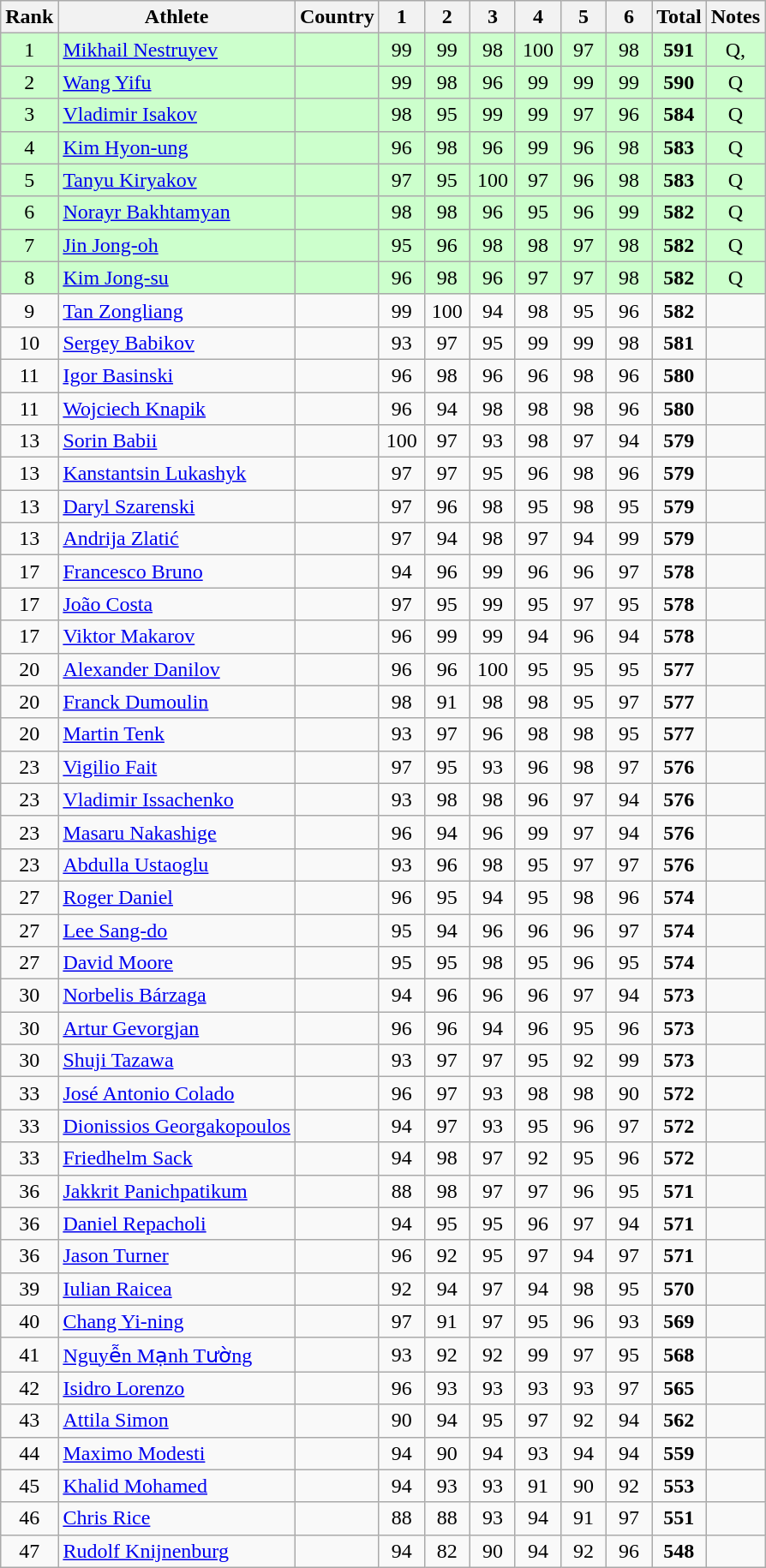<table class="wikitable sortable" style="text-align:center">
<tr>
<th>Rank</th>
<th>Athlete</th>
<th>Country</th>
<th class="unsortable" style="width: 28px">1</th>
<th class="unsortable" style="width: 28px">2</th>
<th class="unsortable" style="width: 28px">3</th>
<th class="unsortable" style="width: 28px">4</th>
<th class="unsortable" style="width: 28px">5</th>
<th class="unsortable" style="width: 28px">6</th>
<th>Total</th>
<th class="unsortable">Notes</th>
</tr>
<tr bgcolor=#ccffcc>
<td>1</td>
<td align=left><a href='#'>Mikhail Nestruyev</a></td>
<td align=left></td>
<td>99</td>
<td>99</td>
<td>98</td>
<td>100</td>
<td>97</td>
<td>98</td>
<td><strong>591</strong></td>
<td>Q, </td>
</tr>
<tr bgcolor=#ccffcc>
<td>2</td>
<td align=left><a href='#'>Wang Yifu</a></td>
<td align=left></td>
<td>99</td>
<td>98</td>
<td>96</td>
<td>99</td>
<td>99</td>
<td>99</td>
<td><strong>590</strong></td>
<td>Q</td>
</tr>
<tr bgcolor=#ccffcc>
<td>3</td>
<td align=left><a href='#'>Vladimir Isakov</a></td>
<td align=left></td>
<td>98</td>
<td>95</td>
<td>99</td>
<td>99</td>
<td>97</td>
<td>96</td>
<td><strong>584</strong></td>
<td>Q</td>
</tr>
<tr bgcolor=#ccffcc>
<td>4</td>
<td align=left><a href='#'>Kim Hyon-ung</a></td>
<td align=left></td>
<td>96</td>
<td>98</td>
<td>96</td>
<td>99</td>
<td>96</td>
<td>98</td>
<td><strong>583</strong></td>
<td>Q</td>
</tr>
<tr bgcolor=#ccffcc>
<td>5</td>
<td align=left><a href='#'>Tanyu Kiryakov</a></td>
<td align=left></td>
<td>97</td>
<td>95</td>
<td>100</td>
<td>97</td>
<td>96</td>
<td>98</td>
<td><strong>583</strong></td>
<td>Q</td>
</tr>
<tr bgcolor=#ccffcc>
<td>6</td>
<td align=left><a href='#'>Norayr Bakhtamyan</a></td>
<td align=left></td>
<td>98</td>
<td>98</td>
<td>96</td>
<td>95</td>
<td>96</td>
<td>99</td>
<td><strong>582</strong></td>
<td>Q</td>
</tr>
<tr bgcolor=#ccffcc>
<td>7</td>
<td align=left><a href='#'>Jin Jong-oh</a></td>
<td align=left></td>
<td>95</td>
<td>96</td>
<td>98</td>
<td>98</td>
<td>97</td>
<td>98</td>
<td><strong>582</strong></td>
<td>Q</td>
</tr>
<tr bgcolor=#ccffcc>
<td>8</td>
<td align=left><a href='#'>Kim Jong-su</a></td>
<td align=left></td>
<td>96</td>
<td>98</td>
<td>96</td>
<td>97</td>
<td>97</td>
<td>98</td>
<td><strong>582</strong></td>
<td>Q</td>
</tr>
<tr>
<td>9</td>
<td align=left><a href='#'>Tan Zongliang</a></td>
<td align=left></td>
<td>99</td>
<td>100</td>
<td>94</td>
<td>98</td>
<td>95</td>
<td>96</td>
<td><strong>582</strong></td>
<td></td>
</tr>
<tr>
<td>10</td>
<td align=left><a href='#'>Sergey Babikov</a></td>
<td align=left></td>
<td>93</td>
<td>97</td>
<td>95</td>
<td>99</td>
<td>99</td>
<td>98</td>
<td><strong>581</strong></td>
<td></td>
</tr>
<tr>
<td>11</td>
<td align=left><a href='#'>Igor Basinski</a></td>
<td align=left></td>
<td>96</td>
<td>98</td>
<td>96</td>
<td>96</td>
<td>98</td>
<td>96</td>
<td><strong>580</strong></td>
<td></td>
</tr>
<tr>
<td>11</td>
<td align=left><a href='#'>Wojciech Knapik</a></td>
<td align=left></td>
<td>96</td>
<td>94</td>
<td>98</td>
<td>98</td>
<td>98</td>
<td>96</td>
<td><strong>580</strong></td>
<td></td>
</tr>
<tr>
<td>13</td>
<td align=left><a href='#'>Sorin Babii</a></td>
<td align=left></td>
<td>100</td>
<td>97</td>
<td>93</td>
<td>98</td>
<td>97</td>
<td>94</td>
<td><strong>579</strong></td>
<td></td>
</tr>
<tr>
<td>13</td>
<td align=left><a href='#'>Kanstantsin Lukashyk</a></td>
<td align=left></td>
<td>97</td>
<td>97</td>
<td>95</td>
<td>96</td>
<td>98</td>
<td>96</td>
<td><strong>579</strong></td>
<td></td>
</tr>
<tr>
<td>13</td>
<td align=left><a href='#'>Daryl Szarenski</a></td>
<td align=left></td>
<td>97</td>
<td>96</td>
<td>98</td>
<td>95</td>
<td>98</td>
<td>95</td>
<td><strong>579</strong></td>
<td></td>
</tr>
<tr>
<td>13</td>
<td align=left><a href='#'>Andrija Zlatić</a></td>
<td align=left></td>
<td>97</td>
<td>94</td>
<td>98</td>
<td>97</td>
<td>94</td>
<td>99</td>
<td><strong>579</strong></td>
<td></td>
</tr>
<tr>
<td>17</td>
<td align=left><a href='#'>Francesco Bruno</a></td>
<td align=left></td>
<td>94</td>
<td>96</td>
<td>99</td>
<td>96</td>
<td>96</td>
<td>97</td>
<td><strong>578</strong></td>
<td></td>
</tr>
<tr>
<td>17</td>
<td align=left><a href='#'>João Costa</a></td>
<td align=left></td>
<td>97</td>
<td>95</td>
<td>99</td>
<td>95</td>
<td>97</td>
<td>95</td>
<td><strong>578</strong></td>
<td></td>
</tr>
<tr>
<td>17</td>
<td align=left><a href='#'>Viktor Makarov</a></td>
<td align=left></td>
<td>96</td>
<td>99</td>
<td>99</td>
<td>94</td>
<td>96</td>
<td>94</td>
<td><strong>578</strong></td>
<td></td>
</tr>
<tr>
<td>20</td>
<td align=left><a href='#'>Alexander Danilov</a></td>
<td align=left></td>
<td>96</td>
<td>96</td>
<td>100</td>
<td>95</td>
<td>95</td>
<td>95</td>
<td><strong>577</strong></td>
<td></td>
</tr>
<tr>
<td>20</td>
<td align=left><a href='#'>Franck Dumoulin</a></td>
<td align=left></td>
<td>98</td>
<td>91</td>
<td>98</td>
<td>98</td>
<td>95</td>
<td>97</td>
<td><strong>577</strong></td>
<td></td>
</tr>
<tr>
<td>20</td>
<td align=left><a href='#'>Martin Tenk</a></td>
<td align=left></td>
<td>93</td>
<td>97</td>
<td>96</td>
<td>98</td>
<td>98</td>
<td>95</td>
<td><strong>577</strong></td>
<td></td>
</tr>
<tr>
<td>23</td>
<td align=left><a href='#'>Vigilio Fait</a></td>
<td align=left></td>
<td>97</td>
<td>95</td>
<td>93</td>
<td>96</td>
<td>98</td>
<td>97</td>
<td><strong>576</strong></td>
<td></td>
</tr>
<tr>
<td>23</td>
<td align=left><a href='#'>Vladimir Issachenko</a></td>
<td align=left></td>
<td>93</td>
<td>98</td>
<td>98</td>
<td>96</td>
<td>97</td>
<td>94</td>
<td><strong>576</strong></td>
<td></td>
</tr>
<tr>
<td>23</td>
<td align=left><a href='#'>Masaru Nakashige</a></td>
<td align=left></td>
<td>96</td>
<td>94</td>
<td>96</td>
<td>99</td>
<td>97</td>
<td>94</td>
<td><strong>576</strong></td>
<td></td>
</tr>
<tr>
<td>23</td>
<td align=left><a href='#'>Abdulla Ustaoglu</a></td>
<td align=left></td>
<td>93</td>
<td>96</td>
<td>98</td>
<td>95</td>
<td>97</td>
<td>97</td>
<td><strong>576</strong></td>
<td></td>
</tr>
<tr>
<td>27</td>
<td align=left><a href='#'>Roger Daniel</a></td>
<td align=left></td>
<td>96</td>
<td>95</td>
<td>94</td>
<td>95</td>
<td>98</td>
<td>96</td>
<td><strong>574</strong></td>
<td></td>
</tr>
<tr>
<td>27</td>
<td align=left><a href='#'>Lee Sang-do</a></td>
<td align=left></td>
<td>95</td>
<td>94</td>
<td>96</td>
<td>96</td>
<td>96</td>
<td>97</td>
<td><strong>574</strong></td>
<td></td>
</tr>
<tr>
<td>27</td>
<td align=left><a href='#'>David Moore</a></td>
<td align=left></td>
<td>95</td>
<td>95</td>
<td>98</td>
<td>95</td>
<td>96</td>
<td>95</td>
<td><strong>574</strong></td>
<td></td>
</tr>
<tr>
<td>30</td>
<td align=left><a href='#'>Norbelis Bárzaga</a></td>
<td align=left></td>
<td>94</td>
<td>96</td>
<td>96</td>
<td>96</td>
<td>97</td>
<td>94</td>
<td><strong>573</strong></td>
<td></td>
</tr>
<tr>
<td>30</td>
<td align=left><a href='#'>Artur Gevorgjan</a></td>
<td align=left></td>
<td>96</td>
<td>96</td>
<td>94</td>
<td>96</td>
<td>95</td>
<td>96</td>
<td><strong>573</strong></td>
<td></td>
</tr>
<tr>
<td>30</td>
<td align=left><a href='#'>Shuji Tazawa</a></td>
<td align=left></td>
<td>93</td>
<td>97</td>
<td>97</td>
<td>95</td>
<td>92</td>
<td>99</td>
<td><strong>573</strong></td>
<td></td>
</tr>
<tr>
<td>33</td>
<td align=left><a href='#'>José Antonio Colado</a></td>
<td align=left></td>
<td>96</td>
<td>97</td>
<td>93</td>
<td>98</td>
<td>98</td>
<td>90</td>
<td><strong>572</strong></td>
<td></td>
</tr>
<tr>
<td>33</td>
<td align=left><a href='#'>Dionissios Georgakopoulos</a></td>
<td align=left></td>
<td>94</td>
<td>97</td>
<td>93</td>
<td>95</td>
<td>96</td>
<td>97</td>
<td><strong>572</strong></td>
<td></td>
</tr>
<tr>
<td>33</td>
<td align=left><a href='#'>Friedhelm Sack</a></td>
<td align=left></td>
<td>94</td>
<td>98</td>
<td>97</td>
<td>92</td>
<td>95</td>
<td>96</td>
<td><strong>572</strong></td>
<td></td>
</tr>
<tr>
<td>36</td>
<td align=left><a href='#'>Jakkrit Panichpatikum</a></td>
<td align=left></td>
<td>88</td>
<td>98</td>
<td>97</td>
<td>97</td>
<td>96</td>
<td>95</td>
<td><strong>571</strong></td>
<td></td>
</tr>
<tr>
<td>36</td>
<td align=left><a href='#'>Daniel Repacholi</a></td>
<td align=left></td>
<td>94</td>
<td>95</td>
<td>95</td>
<td>96</td>
<td>97</td>
<td>94</td>
<td><strong>571</strong></td>
<td></td>
</tr>
<tr>
<td>36</td>
<td align=left><a href='#'>Jason Turner</a></td>
<td align=left></td>
<td>96</td>
<td>92</td>
<td>95</td>
<td>97</td>
<td>94</td>
<td>97</td>
<td><strong>571</strong></td>
<td></td>
</tr>
<tr>
<td>39</td>
<td align=left><a href='#'>Iulian Raicea</a></td>
<td align=left></td>
<td>92</td>
<td>94</td>
<td>97</td>
<td>94</td>
<td>98</td>
<td>95</td>
<td><strong>570</strong></td>
<td></td>
</tr>
<tr>
<td>40</td>
<td align=left><a href='#'>Chang Yi-ning</a></td>
<td align=left></td>
<td>97</td>
<td>91</td>
<td>97</td>
<td>95</td>
<td>96</td>
<td>93</td>
<td><strong>569</strong></td>
<td></td>
</tr>
<tr>
<td>41</td>
<td align=left><a href='#'>Nguyễn Mạnh Tường</a></td>
<td align=left></td>
<td>93</td>
<td>92</td>
<td>92</td>
<td>99</td>
<td>97</td>
<td>95</td>
<td><strong>568</strong></td>
<td></td>
</tr>
<tr>
<td>42</td>
<td align=left><a href='#'>Isidro Lorenzo</a></td>
<td align=left></td>
<td>96</td>
<td>93</td>
<td>93</td>
<td>93</td>
<td>93</td>
<td>97</td>
<td><strong>565</strong></td>
<td></td>
</tr>
<tr>
<td>43</td>
<td align=left><a href='#'>Attila Simon</a></td>
<td align=left></td>
<td>90</td>
<td>94</td>
<td>95</td>
<td>97</td>
<td>92</td>
<td>94</td>
<td><strong>562</strong></td>
<td></td>
</tr>
<tr>
<td>44</td>
<td align=left><a href='#'>Maximo Modesti</a></td>
<td align=left></td>
<td>94</td>
<td>90</td>
<td>94</td>
<td>93</td>
<td>94</td>
<td>94</td>
<td><strong>559</strong></td>
<td></td>
</tr>
<tr>
<td>45</td>
<td align=left><a href='#'>Khalid Mohamed</a></td>
<td align=left></td>
<td>94</td>
<td>93</td>
<td>93</td>
<td>91</td>
<td>90</td>
<td>92</td>
<td><strong>553</strong></td>
<td></td>
</tr>
<tr>
<td>46</td>
<td align=left><a href='#'>Chris Rice</a></td>
<td align=left></td>
<td>88</td>
<td>88</td>
<td>93</td>
<td>94</td>
<td>91</td>
<td>97</td>
<td><strong>551</strong></td>
<td></td>
</tr>
<tr>
<td>47</td>
<td align=left><a href='#'>Rudolf Knijnenburg</a></td>
<td align=left></td>
<td>94</td>
<td>82</td>
<td>90</td>
<td>94</td>
<td>92</td>
<td>96</td>
<td><strong>548</strong></td>
<td></td>
</tr>
</table>
